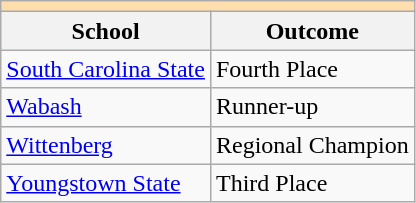<table class="wikitable" style="float:left; margin-right:1em;">
<tr>
<th colspan="3" style="background:#ffdead;"></th>
</tr>
<tr>
<th>School</th>
<th>Outcome</th>
</tr>
<tr>
<td><a href='#'>South Carolina State</a></td>
<td>Fourth Place</td>
</tr>
<tr>
<td><a href='#'>Wabash</a></td>
<td>Runner-up</td>
</tr>
<tr>
<td><a href='#'>Wittenberg</a></td>
<td>Regional Champion</td>
</tr>
<tr>
<td><a href='#'>Youngstown State</a></td>
<td>Third Place</td>
</tr>
</table>
